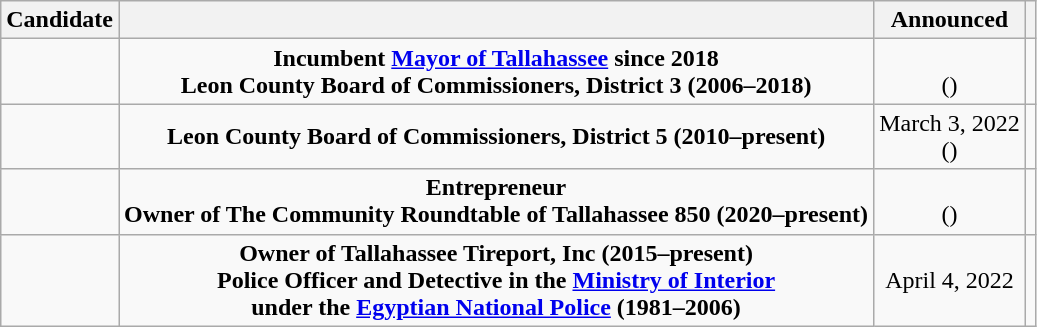<table class="wikitable sortable" style="text-align:center">
<tr>
<th>Candidate</th>
<th class="unsortable"></th>
<th>Announced</th>
<th class="unsortable"></th>
</tr>
<tr>
<td></td>
<td><strong>Incumbent <a href='#'>Mayor of Tallahassee</a> since 2018</strong><br><strong>Leon County Board of Commissioners, District 3 (2006–2018)</strong></td>
<td><br>()</td>
<td></td>
</tr>
<tr>
<td></td>
<td><strong>Leon County Board of Commissioners, District 5 (2010–present)</strong></td>
<td>March 3, 2022<br>()</td>
<td></td>
</tr>
<tr>
<td></td>
<td><strong>Entrepreneur<br>Owner of The Community Roundtable of Tallahassee 850 (2020–present)</strong></td>
<td><br>()</td>
<td></td>
</tr>
<tr>
<td></td>
<td><strong>Owner of Tallahassee Tireport, Inc (2015–present)<br>Police Officer and Detective in the <a href='#'>Ministry of Interior</a><br>under the <a href='#'>Egyptian National Police</a> (1981–2006)</strong></td>
<td>April 4, 2022</td>
<td></td>
</tr>
</table>
